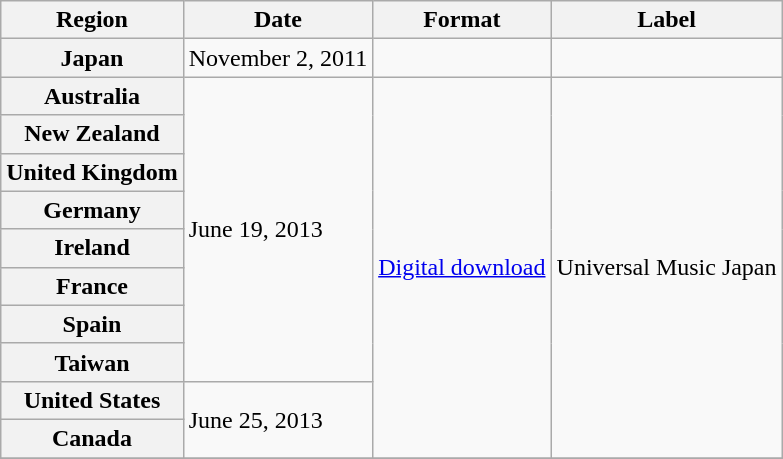<table class="wikitable plainrowheaders">
<tr>
<th scope="col">Region</th>
<th scope="col">Date</th>
<th scope="col">Format</th>
<th scope="col">Label</th>
</tr>
<tr>
<th scope="row">Japan</th>
<td>November 2, 2011</td>
<td></td>
<td></td>
</tr>
<tr>
<th scope="row">Australia</th>
<td rowspan="8">June 19, 2013</td>
<td rowspan="10"><a href='#'>Digital download</a></td>
<td rowspan="10">Universal Music Japan</td>
</tr>
<tr>
<th scope="row">New Zealand</th>
</tr>
<tr>
<th scope="row">United Kingdom</th>
</tr>
<tr>
<th scope="row">Germany</th>
</tr>
<tr>
<th scope="row">Ireland</th>
</tr>
<tr>
<th scope="row">France</th>
</tr>
<tr>
<th scope="row">Spain</th>
</tr>
<tr>
<th scope="row">Taiwan</th>
</tr>
<tr>
<th scope="row">United States</th>
<td rowspan="2">June 25, 2013</td>
</tr>
<tr>
<th scope="row">Canada</th>
</tr>
<tr>
</tr>
</table>
